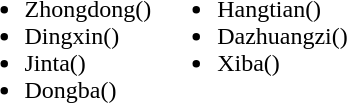<table>
<tr>
<td valign="top"><br><ul><li>Zhongdong()</li><li>Dingxin()</li><li>Jinta()</li><li>Dongba()</li></ul></td>
<td valign="top"><br><ul><li>Hangtian()</li><li>Dazhuangzi()</li><li>Xiba()</li></ul></td>
</tr>
</table>
